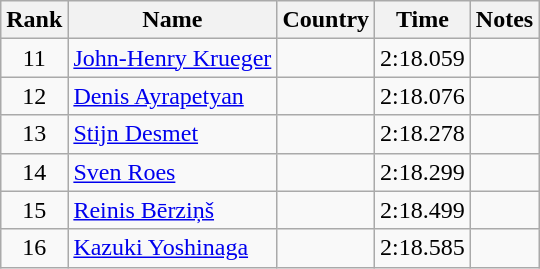<table class="wikitable sortable" style="text-align:center">
<tr>
<th>Rank</th>
<th>Name</th>
<th>Country</th>
<th>Time</th>
<th>Notes</th>
</tr>
<tr>
<td>11</td>
<td align=left><a href='#'>John-Henry Krueger</a></td>
<td align=left></td>
<td>2:18.059</td>
<td></td>
</tr>
<tr>
<td>12</td>
<td align=left><a href='#'>Denis Ayrapetyan</a></td>
<td align=left></td>
<td>2:18.076</td>
<td></td>
</tr>
<tr>
<td>13</td>
<td align=left><a href='#'>Stijn Desmet</a></td>
<td align=left></td>
<td>2:18.278</td>
<td></td>
</tr>
<tr>
<td>14</td>
<td align=left><a href='#'>Sven Roes</a></td>
<td align=left></td>
<td>2:18.299</td>
<td></td>
</tr>
<tr>
<td>15</td>
<td align=left><a href='#'>Reinis Bērziņš</a></td>
<td align=left></td>
<td>2:18.499</td>
<td></td>
</tr>
<tr>
<td>16</td>
<td align=left><a href='#'>Kazuki Yoshinaga</a></td>
<td align=left></td>
<td>2:18.585</td>
<td></td>
</tr>
</table>
